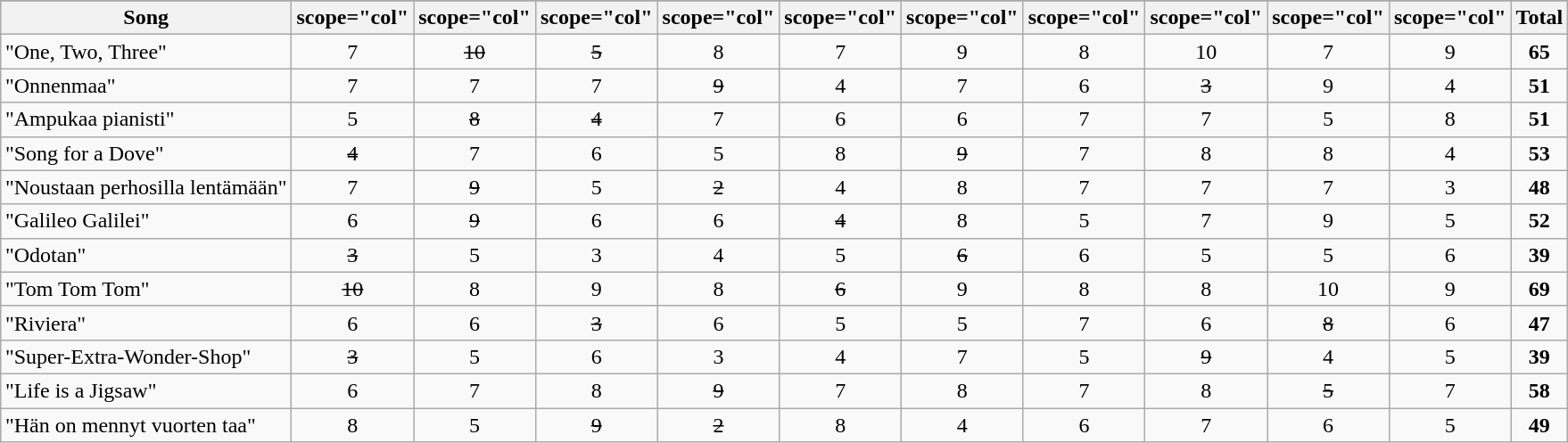<table class="wikitable plainrowheaders" style="margin: 1em auto 1em auto; text-align:center;">
<tr>
</tr>
<tr>
<th scope="col">Song</th>
<th>scope="col" </th>
<th>scope="col" </th>
<th>scope="col" </th>
<th>scope="col" </th>
<th>scope="col" </th>
<th>scope="col" </th>
<th>scope="col" </th>
<th>scope="col" </th>
<th>scope="col" </th>
<th>scope="col" </th>
<th scope="col">Total</th>
</tr>
<tr>
<td align="left">"One, Two, Three"</td>
<td>7</td>
<td><del>10</del></td>
<td><del>5</del></td>
<td>8</td>
<td>7</td>
<td>9</td>
<td>8</td>
<td>10</td>
<td>7</td>
<td>9</td>
<td><strong>65</strong></td>
</tr>
<tr>
<td align="left">"Onnenmaa"</td>
<td>7</td>
<td>7</td>
<td>7</td>
<td><del>9</del></td>
<td>4</td>
<td>7</td>
<td>6</td>
<td><del>3</del></td>
<td>9</td>
<td>4</td>
<td><strong>51</strong></td>
</tr>
<tr>
<td align="left">"Ampukaa pianisti"</td>
<td>5</td>
<td><del>8</del></td>
<td><del>4</del></td>
<td>7</td>
<td>6</td>
<td>6</td>
<td>7</td>
<td>7</td>
<td>5</td>
<td>8</td>
<td><strong>51</strong></td>
</tr>
<tr>
<td align="left">"Song for a Dove"</td>
<td><del>4</del></td>
<td>7</td>
<td>6</td>
<td>5</td>
<td>8</td>
<td><del>9</del></td>
<td>7</td>
<td>8</td>
<td>8</td>
<td>4</td>
<td><strong>53</strong></td>
</tr>
<tr>
<td align="left">"Noustaan perhosilla lentämään"</td>
<td>7</td>
<td><del>9</del></td>
<td>5</td>
<td><del>2</del></td>
<td>4</td>
<td>8</td>
<td>7</td>
<td>7</td>
<td>7</td>
<td>3</td>
<td><strong>48</strong></td>
</tr>
<tr>
<td align="left">"Galileo Galilei"</td>
<td>6</td>
<td><del>9</del></td>
<td>6</td>
<td>6</td>
<td><del>4</del></td>
<td>8</td>
<td>5</td>
<td>7</td>
<td>9</td>
<td>5</td>
<td><strong>52</strong></td>
</tr>
<tr>
<td align="left">"Odotan"</td>
<td><del>3</del></td>
<td>5</td>
<td>3</td>
<td>4</td>
<td>5</td>
<td><del>6</del></td>
<td>6</td>
<td>5</td>
<td>5</td>
<td>6</td>
<td><strong>39</strong></td>
</tr>
<tr>
<td align="left">"Tom Tom Tom"</td>
<td><del>10</del></td>
<td>8</td>
<td>9</td>
<td>8</td>
<td><del>6</del></td>
<td>9</td>
<td>8</td>
<td>8</td>
<td>10</td>
<td>9</td>
<td><strong>69</strong></td>
</tr>
<tr>
<td align="left">"Riviera"</td>
<td>6</td>
<td>6</td>
<td><del>3</del></td>
<td>6</td>
<td>5</td>
<td>5</td>
<td>7</td>
<td>6</td>
<td><del>8</del></td>
<td>6</td>
<td><strong>47</strong></td>
</tr>
<tr>
<td align="left">"Super-Extra-Wonder-Shop"</td>
<td><del>3</del></td>
<td>5</td>
<td>6</td>
<td>3</td>
<td>4</td>
<td>7</td>
<td>5</td>
<td><del>9</del></td>
<td>4</td>
<td>5</td>
<td><strong>39</strong></td>
</tr>
<tr>
<td align="left">"Life is a Jigsaw"</td>
<td>6</td>
<td>7</td>
<td>8</td>
<td><del>9</del></td>
<td>7</td>
<td>8</td>
<td>7</td>
<td>8</td>
<td><del>5</del></td>
<td>7</td>
<td><strong>58</strong></td>
</tr>
<tr>
<td align="left">"Hän on mennyt vuorten taa"</td>
<td>8</td>
<td>5</td>
<td><del>9</del></td>
<td><del>2</del></td>
<td>8</td>
<td>4</td>
<td>6</td>
<td>7</td>
<td>6</td>
<td>5</td>
<td><strong>49</strong></td>
</tr>
</table>
